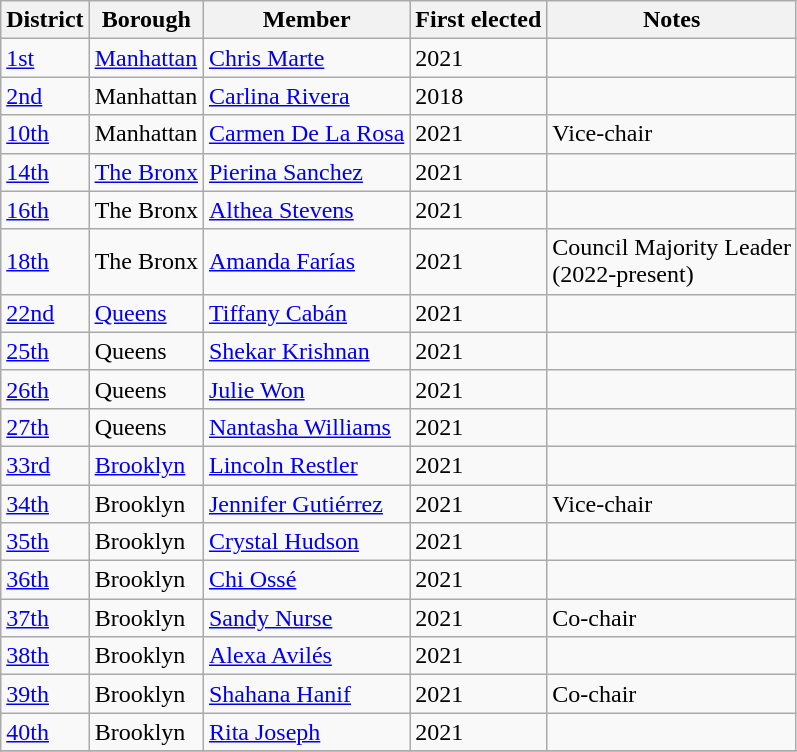<table class="wikitable sortable"; id="votingmembers">
<tr style="vertical-align:bottom">
<th>District</th>
<th>Borough</th>
<th>Member</th>
<th>First elected</th>
<th>Notes</th>
</tr>
<tr>
<td><a href='#'>1st</a></td>
<td><a href='#'>Manhattan</a></td>
<td><a href='#'>Chris Marte</a></td>
<td>2021</td>
<td></td>
</tr>
<tr>
<td><a href='#'>2nd</a></td>
<td>Manhattan</td>
<td><a href='#'>Carlina Rivera</a></td>
<td>2018</td>
<td></td>
</tr>
<tr>
<td><a href='#'>10th</a></td>
<td>Manhattan</td>
<td><a href='#'>Carmen De La Rosa</a></td>
<td>2021</td>
<td>Vice-chair</td>
</tr>
<tr>
<td><a href='#'>14th</a></td>
<td><a href='#'>The Bronx</a></td>
<td><a href='#'>Pierina Sanchez</a></td>
<td>2021</td>
<td></td>
</tr>
<tr>
<td><a href='#'>16th</a></td>
<td>The Bronx</td>
<td><a href='#'>Althea Stevens</a></td>
<td>2021</td>
<td></td>
</tr>
<tr>
<td><a href='#'>18th</a></td>
<td>The Bronx</td>
<td><a href='#'>Amanda Farías</a></td>
<td>2021</td>
<td>Council Majority Leader<br>(2022-present)</td>
</tr>
<tr>
<td><a href='#'>22nd</a></td>
<td><a href='#'>Queens</a></td>
<td><a href='#'>Tiffany Cabán</a></td>
<td>2021</td>
<td></td>
</tr>
<tr>
<td><a href='#'>25th</a></td>
<td>Queens</td>
<td><a href='#'>Shekar Krishnan</a></td>
<td>2021</td>
<td></td>
</tr>
<tr>
<td><a href='#'>26th</a></td>
<td>Queens</td>
<td><a href='#'>Julie Won</a></td>
<td>2021</td>
<td></td>
</tr>
<tr>
<td><a href='#'>27th</a></td>
<td>Queens</td>
<td><a href='#'>Nantasha Williams</a></td>
<td>2021</td>
<td></td>
</tr>
<tr>
<td><a href='#'>33rd</a></td>
<td><a href='#'>Brooklyn</a></td>
<td><a href='#'>Lincoln Restler</a></td>
<td>2021</td>
<td></td>
</tr>
<tr>
<td><a href='#'>34th</a></td>
<td>Brooklyn</td>
<td><a href='#'>Jennifer Gutiérrez</a></td>
<td>2021</td>
<td>Vice-chair</td>
</tr>
<tr>
<td><a href='#'>35th</a></td>
<td>Brooklyn</td>
<td><a href='#'>Crystal Hudson</a></td>
<td>2021</td>
<td></td>
</tr>
<tr>
<td><a href='#'>36th</a></td>
<td>Brooklyn</td>
<td><a href='#'>Chi Ossé</a></td>
<td>2021</td>
<td></td>
</tr>
<tr>
<td><a href='#'>37th</a></td>
<td>Brooklyn</td>
<td><a href='#'>Sandy Nurse</a></td>
<td>2021</td>
<td>Co-chair</td>
</tr>
<tr>
<td><a href='#'>38th</a></td>
<td>Brooklyn</td>
<td><a href='#'>Alexa Avilés</a></td>
<td>2021</td>
<td></td>
</tr>
<tr>
<td><a href='#'>39th</a></td>
<td>Brooklyn</td>
<td><a href='#'>Shahana Hanif</a></td>
<td>2021</td>
<td>Co-chair</td>
</tr>
<tr>
<td><a href='#'>40th</a></td>
<td>Brooklyn</td>
<td><a href='#'>Rita Joseph</a></td>
<td>2021</td>
<td></td>
</tr>
<tr>
</tr>
</table>
